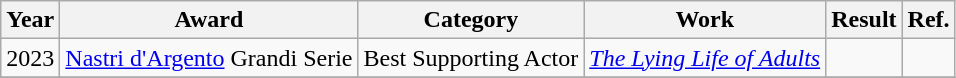<table class="wikitable">
<tr>
<th>Year</th>
<th>Award</th>
<th>Category</th>
<th>Work</th>
<th>Result</th>
<th>Ref.</th>
</tr>
<tr>
<td>2023</td>
<td><a href='#'>Nastri d'Argento</a> Grandi Serie</td>
<td>Best Supporting Actor</td>
<td><em><a href='#'>The Lying Life of Adults</a></em></td>
<td></td>
<td></td>
</tr>
<tr>
</tr>
</table>
